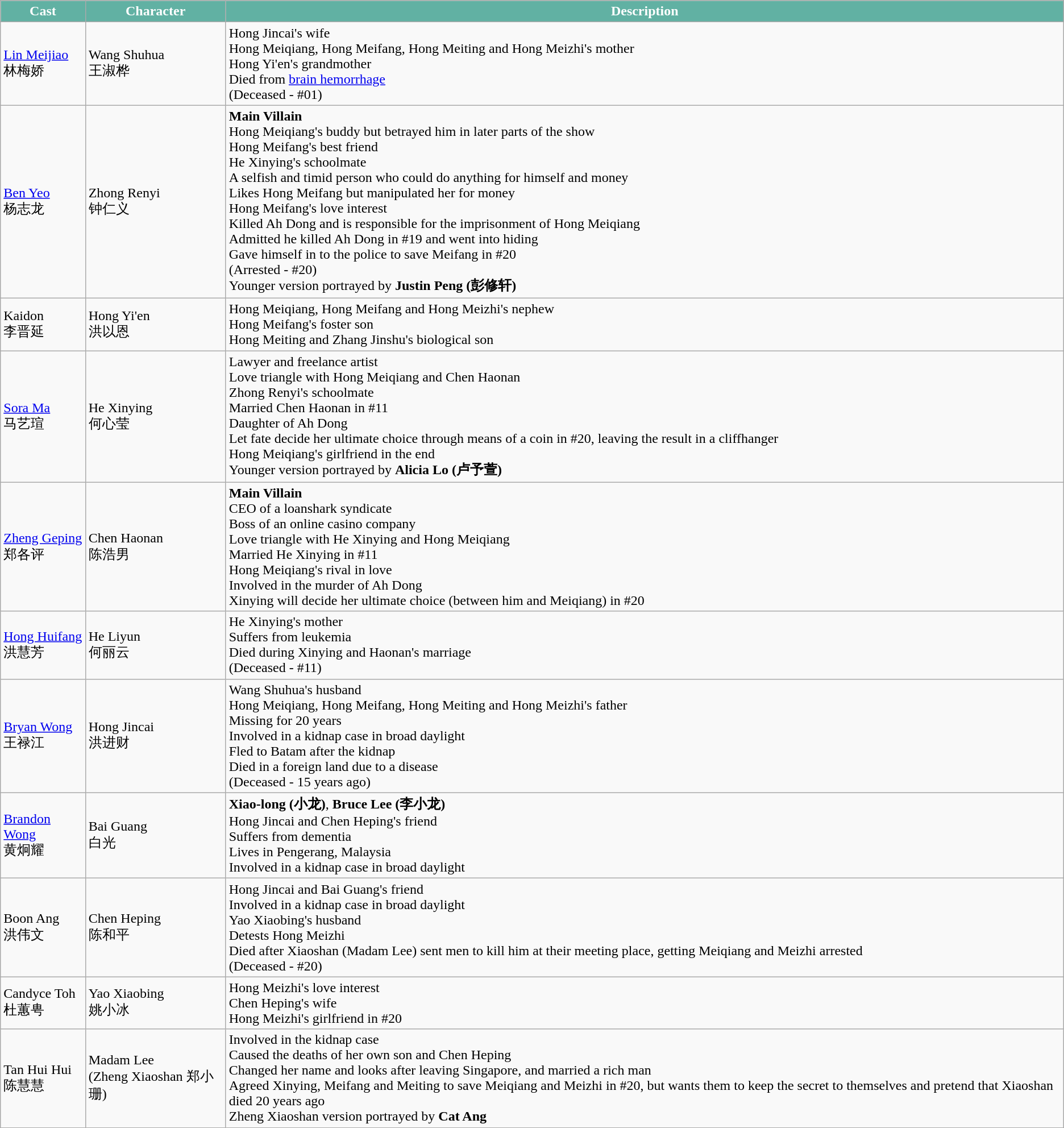<table class="wikitable">
<tr>
<th style="background:#61b1a3; color:white">Cast</th>
<th style="background:#61b1a3; color:white">Character</th>
<th style="background:#61b1a3; color:white">Description</th>
</tr>
<tr>
<td><a href='#'>Lin Meijiao</a> <br> 林梅娇</td>
<td>Wang Shuhua <br> 王淑桦</td>
<td>Hong Jincai's wife <br> Hong Meiqiang, Hong Meifang, Hong Meiting and Hong Meizhi's mother <br> Hong Yi'en's grandmother <br> Died from <a href='#'>brain hemorrhage</a> <br> (Deceased - #01)</td>
</tr>
<tr>
<td><a href='#'>Ben Yeo</a> <br> 杨志龙</td>
<td>Zhong Renyi <br> 钟仁义</td>
<td><strong>Main Villain</strong> <br> Hong Meiqiang's buddy but betrayed him in later parts of the show <br> Hong Meifang's best friend <br> He Xinying's schoolmate <br> A selfish and timid person who could do anything for himself and money <br> Likes Hong Meifang but manipulated her for money <br> Hong Meifang's love interest <br> Killed Ah Dong and is responsible for the imprisonment of Hong Meiqiang <br> Admitted he killed Ah Dong in #19 and went into hiding <br> Gave himself in to the police to save Meifang in #20 <br> (Arrested - #20) <br> Younger version portrayed by <strong>Justin Peng (彭修轩)</strong></td>
</tr>
<tr>
<td>Kaidon <br> 李晋延</td>
<td>Hong Yi'en <br> 洪以恩</td>
<td>Hong Meiqiang, Hong Meifang and Hong Meizhi's nephew <br> Hong Meifang's foster son <br> Hong Meiting and Zhang Jinshu's biological son</td>
</tr>
<tr>
<td><a href='#'>Sora Ma</a> <br> 马艺瑄</td>
<td>He Xinying <br> 何心莹</td>
<td>Lawyer and freelance artist <br> Love triangle with Hong Meiqiang and Chen Haonan <br> Zhong Renyi's schoolmate <br> Married Chen Haonan in #11 <br> Daughter of Ah Dong <br> Let fate decide her ultimate choice through means of a coin in #20, leaving the result in a cliffhanger <br> Hong Meiqiang's girlfriend in the end <br> Younger version portrayed by <strong>Alicia Lo (卢予萱)</strong></td>
</tr>
<tr>
<td><a href='#'>Zheng Geping</a> <br> 郑各评</td>
<td>Chen Haonan <br> 陈浩男</td>
<td><strong>Main Villain</strong> <br> CEO of a loanshark syndicate <br> Boss of an online casino company <br> Love triangle with He Xinying and Hong Meiqiang <br> Married He Xinying in #11 <br> Hong Meiqiang's rival in love <br> Involved in the murder of Ah Dong <br> Xinying will decide her ultimate choice (between him and Meiqiang) in #20</td>
</tr>
<tr>
<td><a href='#'>Hong Huifang</a> <br> 洪慧芳</td>
<td>He Liyun <br> 何丽云</td>
<td>He Xinying's mother <br> Suffers from leukemia <br> Died during Xinying and Haonan's marriage <br> (Deceased - #11)</td>
</tr>
<tr>
<td><a href='#'>Bryan Wong</a> <br> 王禄江</td>
<td>Hong Jincai <br> 洪进财</td>
<td>Wang Shuhua's husband <br> Hong Meiqiang, Hong Meifang, Hong Meiting and Hong Meizhi's father <br> Missing for 20 years <br> Involved in a kidnap case in broad daylight <br> Fled to Batam after the kidnap <br> Died in a foreign land due to a disease <br> (Deceased - 15 years ago)</td>
</tr>
<tr>
<td><a href='#'>Brandon Wong</a> <br> 黄炯耀</td>
<td>Bai Guang <br> 白光</td>
<td><strong>Xiao-long (小龙)</strong>, <strong>Bruce Lee (李小龙)</strong> <br> Hong Jincai and Chen Heping's friend <br> Suffers from dementia <br> Lives in Pengerang, Malaysia <br> Involved in a kidnap case in broad daylight</td>
</tr>
<tr>
<td>Boon Ang <br> 洪伟文</td>
<td>Chen Heping <br> 陈和平</td>
<td>Hong Jincai and Bai Guang's friend <br> Involved in a kidnap case in broad daylight <br> Yao Xiaobing's husband <br> Detests Hong Meizhi <br> Died after Xiaoshan (Madam Lee) sent men to kill him at their meeting place, getting Meiqiang and Meizhi arrested <br> (Deceased - #20)</td>
</tr>
<tr>
<td>Candyce Toh <br> 杜蕙甹</td>
<td>Yao Xiaobing <br> 姚小冰</td>
<td>Hong Meizhi's love interest <br> Chen Heping's wife <br> Hong Meizhi's girlfriend in #20</td>
</tr>
<tr>
<td>Tan Hui Hui <br> 陈慧慧</td>
<td>Madam Lee <br> (Zheng Xiaoshan 郑小珊)</td>
<td>Involved in the kidnap case <br> Caused the deaths of her own son and Chen Heping <br> Changed her name and looks after leaving Singapore, and married a rich man <br> Agreed Xinying, Meifang and Meiting to save Meiqiang and Meizhi in #20, but wants them to keep the secret to themselves and pretend that Xiaoshan died 20 years ago <br> Zheng Xiaoshan version portrayed by <strong>Cat Ang</strong></td>
</tr>
</table>
